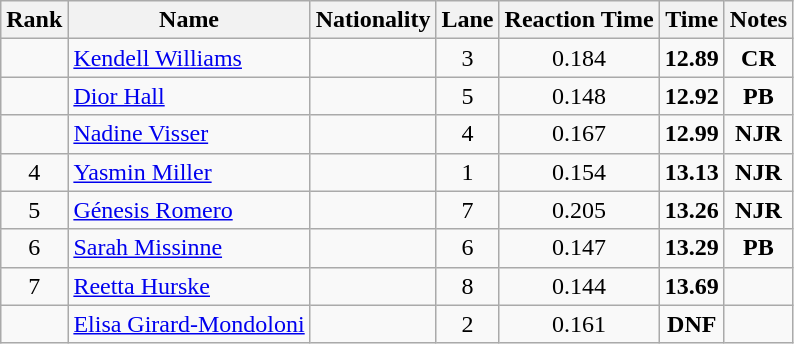<table class="wikitable sortable" style="text-align:center">
<tr>
<th>Rank</th>
<th>Name</th>
<th>Nationality</th>
<th>Lane</th>
<th>Reaction Time</th>
<th>Time</th>
<th>Notes</th>
</tr>
<tr>
<td></td>
<td align=left><a href='#'>Kendell Williams</a></td>
<td align=left></td>
<td>3</td>
<td>0.184</td>
<td><strong>12.89</strong></td>
<td><strong>CR</strong></td>
</tr>
<tr>
<td></td>
<td align=left><a href='#'>Dior Hall</a></td>
<td align=left></td>
<td>5</td>
<td>0.148</td>
<td><strong>12.92</strong></td>
<td><strong>PB</strong></td>
</tr>
<tr>
<td></td>
<td align=left><a href='#'>Nadine Visser</a></td>
<td align=left></td>
<td>4</td>
<td>0.167</td>
<td><strong>12.99</strong></td>
<td><strong>NJR</strong></td>
</tr>
<tr>
<td>4</td>
<td align=left><a href='#'>Yasmin Miller</a></td>
<td align=left></td>
<td>1</td>
<td>0.154</td>
<td><strong>13.13</strong></td>
<td><strong>NJR</strong></td>
</tr>
<tr>
<td>5</td>
<td align=left><a href='#'>Génesis Romero</a></td>
<td align=left></td>
<td>7</td>
<td>0.205</td>
<td><strong>13.26</strong></td>
<td><strong>NJR</strong></td>
</tr>
<tr>
<td>6</td>
<td align=left><a href='#'>Sarah Missinne</a></td>
<td align=left></td>
<td>6</td>
<td>0.147</td>
<td><strong>13.29</strong></td>
<td><strong>PB</strong></td>
</tr>
<tr>
<td>7</td>
<td align=left><a href='#'>Reetta Hurske</a></td>
<td align=left></td>
<td>8</td>
<td>0.144</td>
<td><strong>13.69</strong></td>
<td></td>
</tr>
<tr>
<td></td>
<td align=left><a href='#'>Elisa Girard-Mondoloni</a></td>
<td align=left></td>
<td>2</td>
<td>0.161</td>
<td><strong>DNF</strong></td>
<td></td>
</tr>
</table>
